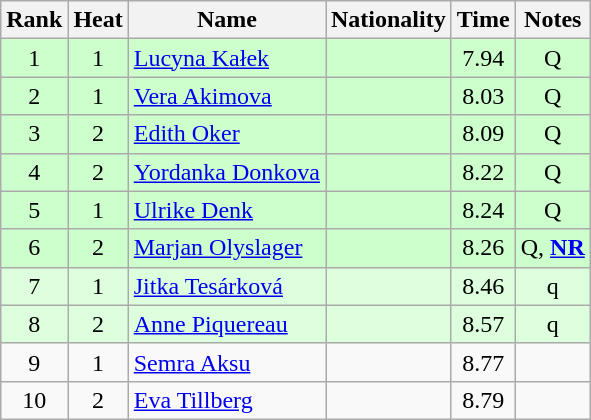<table class="wikitable sortable" style="text-align:center">
<tr>
<th>Rank</th>
<th>Heat</th>
<th>Name</th>
<th>Nationality</th>
<th>Time</th>
<th>Notes</th>
</tr>
<tr bgcolor=ccffcc>
<td>1</td>
<td>1</td>
<td align="left"><a href='#'>Lucyna Kałek</a></td>
<td align=left></td>
<td>7.94</td>
<td>Q</td>
</tr>
<tr bgcolor=ccffcc>
<td>2</td>
<td>1</td>
<td align="left"><a href='#'>Vera Akimova</a></td>
<td align=left></td>
<td>8.03</td>
<td>Q</td>
</tr>
<tr bgcolor=ccffcc>
<td>3</td>
<td>2</td>
<td align="left"><a href='#'>Edith Oker</a></td>
<td align=left></td>
<td>8.09</td>
<td>Q</td>
</tr>
<tr bgcolor=ccffcc>
<td>4</td>
<td>2</td>
<td align="left"><a href='#'>Yordanka Donkova</a></td>
<td align=left></td>
<td>8.22</td>
<td>Q</td>
</tr>
<tr bgcolor=ccffcc>
<td>5</td>
<td>1</td>
<td align="left"><a href='#'>Ulrike Denk</a></td>
<td align=left></td>
<td>8.24</td>
<td>Q</td>
</tr>
<tr bgcolor=ccffcc>
<td>6</td>
<td>2</td>
<td align="left"><a href='#'>Marjan Olyslager</a></td>
<td align=left></td>
<td>8.26</td>
<td>Q, <strong><a href='#'>NR</a></strong></td>
</tr>
<tr bgcolor=ddffdd>
<td>7</td>
<td>1</td>
<td align="left"><a href='#'>Jitka Tesárková</a></td>
<td align=left></td>
<td>8.46</td>
<td>q</td>
</tr>
<tr bgcolor=ddffdd>
<td>8</td>
<td>2</td>
<td align="left"><a href='#'>Anne Piquereau</a></td>
<td align=left></td>
<td>8.57</td>
<td>q</td>
</tr>
<tr>
<td>9</td>
<td>1</td>
<td align="left"><a href='#'>Semra Aksu</a></td>
<td align=left></td>
<td>8.77</td>
<td></td>
</tr>
<tr>
<td>10</td>
<td>2</td>
<td align="left"><a href='#'>Eva Tillberg</a></td>
<td align=left></td>
<td>8.79</td>
<td></td>
</tr>
</table>
